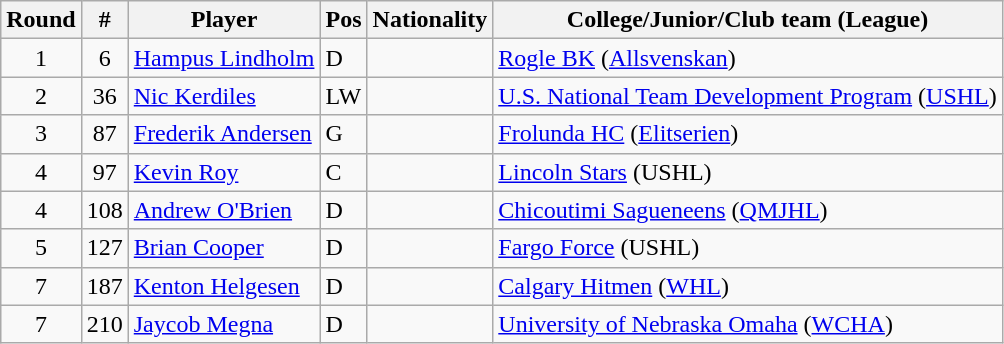<table class="wikitable">
<tr>
<th>Round</th>
<th>#</th>
<th>Player</th>
<th>Pos</th>
<th>Nationality</th>
<th>College/Junior/Club team (League)</th>
</tr>
<tr>
<td style="text-align:center">1</td>
<td style="text-align:center">6</td>
<td><a href='#'>Hampus Lindholm</a></td>
<td>D</td>
<td></td>
<td><a href='#'>Rogle BK</a> (<a href='#'>Allsvenskan</a>)</td>
</tr>
<tr>
<td style="text-align:center">2</td>
<td style="text-align:center">36</td>
<td><a href='#'>Nic Kerdiles</a></td>
<td>LW</td>
<td></td>
<td><a href='#'>U.S. National Team Development Program</a> (<a href='#'>USHL</a>)</td>
</tr>
<tr>
<td style="text-align:center">3</td>
<td style="text-align:center">87</td>
<td><a href='#'>Frederik Andersen</a></td>
<td>G</td>
<td></td>
<td><a href='#'>Frolunda HC</a> (<a href='#'>Elitserien</a>)</td>
</tr>
<tr>
<td style="text-align:center">4</td>
<td style="text-align:center">97</td>
<td><a href='#'>Kevin Roy</a></td>
<td>C</td>
<td></td>
<td><a href='#'>Lincoln Stars</a> (USHL)</td>
</tr>
<tr>
<td style="text-align:center">4</td>
<td style="text-align:center">108</td>
<td><a href='#'>Andrew O'Brien</a></td>
<td>D</td>
<td></td>
<td><a href='#'>Chicoutimi Sagueneens</a> (<a href='#'>QMJHL</a>)</td>
</tr>
<tr>
<td style="text-align:center">5</td>
<td style="text-align:center">127</td>
<td><a href='#'>Brian Cooper</a></td>
<td>D</td>
<td></td>
<td><a href='#'>Fargo Force</a> (USHL)</td>
</tr>
<tr>
<td style="text-align:center">7</td>
<td style="text-align:center">187</td>
<td><a href='#'>Kenton Helgesen</a></td>
<td>D</td>
<td></td>
<td><a href='#'>Calgary Hitmen</a> (<a href='#'>WHL</a>)</td>
</tr>
<tr>
<td style="text-align:center">7</td>
<td style="text-align:center">210</td>
<td><a href='#'>Jaycob Megna</a></td>
<td>D</td>
<td></td>
<td><a href='#'>University of Nebraska Omaha</a> (<a href='#'>WCHA</a>)</td>
</tr>
</table>
